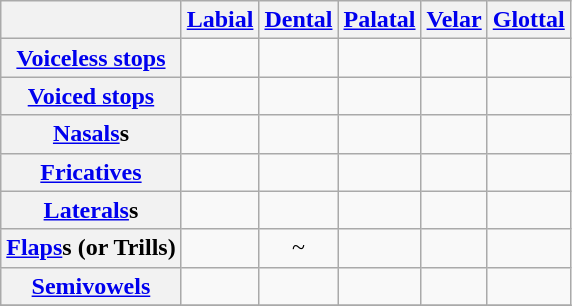<table class="wikitable" style="text-align:center">
<tr>
<th> </th>
<th><a href='#'>Labial</a></th>
<th><a href='#'>Dental</a></th>
<th><a href='#'>Palatal</a></th>
<th><a href='#'>Velar</a></th>
<th><a href='#'>Glottal</a></th>
</tr>
<tr>
<th><a href='#'>Voiceless stops</a></th>
<td></td>
<td></td>
<td></td>
<td></td>
<td></td>
</tr>
<tr>
<th><a href='#'>Voiced stops</a></th>
<td></td>
<td></td>
<td></td>
<td></td>
<td></td>
</tr>
<tr>
<th><a href='#'>Nasals</a>s</th>
<td></td>
<td></td>
<td></td>
<td></td>
<td></td>
</tr>
<tr>
<th><a href='#'>Fricatives</a></th>
<td></td>
<td></td>
<td></td>
<td></td>
<td></td>
</tr>
<tr>
<th><a href='#'>Laterals</a>s</th>
<td></td>
<td></td>
<td></td>
<td></td>
<td></td>
</tr>
<tr>
<th><a href='#'>Flaps</a>s (or Trills)</th>
<td></td>
<td> ~ </td>
<td></td>
<td></td>
<td></td>
</tr>
<tr>
<th><a href='#'>Semivowels</a></th>
<td></td>
<td></td>
<td></td>
<td></td>
<td></td>
</tr>
<tr>
</tr>
</table>
